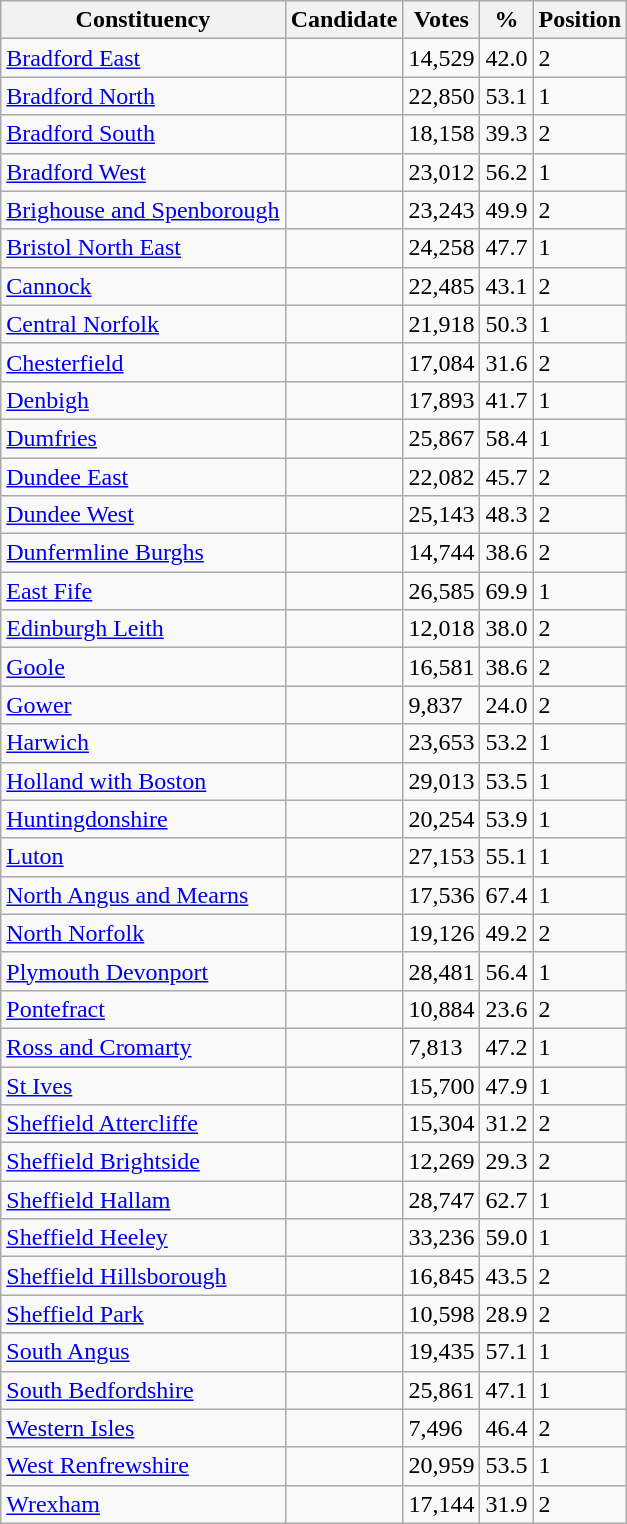<table class="wikitable sortable">
<tr>
<th>Constituency</th>
<th>Candidate</th>
<th>Votes</th>
<th>%</th>
<th>Position</th>
</tr>
<tr>
<td><a href='#'>Bradford East</a></td>
<td></td>
<td>14,529</td>
<td>42.0</td>
<td>2</td>
</tr>
<tr>
<td><a href='#'>Bradford North</a></td>
<td></td>
<td>22,850</td>
<td>53.1</td>
<td>1</td>
</tr>
<tr>
<td><a href='#'>Bradford South</a></td>
<td></td>
<td>18,158</td>
<td>39.3</td>
<td>2</td>
</tr>
<tr>
<td><a href='#'>Bradford West</a></td>
<td></td>
<td>23,012</td>
<td>56.2</td>
<td>1</td>
</tr>
<tr>
<td><a href='#'>Brighouse and Spenborough</a></td>
<td></td>
<td>23,243</td>
<td>49.9</td>
<td>2</td>
</tr>
<tr>
<td><a href='#'>Bristol North East</a></td>
<td></td>
<td>24,258</td>
<td>47.7</td>
<td>1</td>
</tr>
<tr>
<td><a href='#'>Cannock</a></td>
<td></td>
<td>22,485</td>
<td>43.1</td>
<td>2</td>
</tr>
<tr>
<td><a href='#'>Central Norfolk</a></td>
<td></td>
<td>21,918</td>
<td>50.3</td>
<td>1</td>
</tr>
<tr>
<td><a href='#'>Chesterfield</a></td>
<td></td>
<td>17,084</td>
<td>31.6</td>
<td>2</td>
</tr>
<tr>
<td><a href='#'>Denbigh</a></td>
<td></td>
<td>17,893</td>
<td>41.7</td>
<td>1</td>
</tr>
<tr>
<td><a href='#'>Dumfries</a></td>
<td></td>
<td>25,867</td>
<td>58.4</td>
<td>1</td>
</tr>
<tr>
<td><a href='#'>Dundee East</a></td>
<td></td>
<td>22,082</td>
<td>45.7</td>
<td>2</td>
</tr>
<tr>
<td><a href='#'>Dundee West</a></td>
<td></td>
<td>25,143</td>
<td>48.3</td>
<td>2</td>
</tr>
<tr>
<td><a href='#'>Dunfermline Burghs</a></td>
<td></td>
<td>14,744</td>
<td>38.6</td>
<td>2</td>
</tr>
<tr>
<td><a href='#'>East Fife</a></td>
<td></td>
<td>26,585</td>
<td>69.9</td>
<td>1</td>
</tr>
<tr>
<td><a href='#'>Edinburgh Leith</a></td>
<td></td>
<td>12,018</td>
<td>38.0</td>
<td>2</td>
</tr>
<tr>
<td><a href='#'>Goole</a></td>
<td></td>
<td>16,581</td>
<td>38.6</td>
<td>2</td>
</tr>
<tr>
<td><a href='#'>Gower</a></td>
<td></td>
<td>9,837</td>
<td>24.0</td>
<td>2</td>
</tr>
<tr>
<td><a href='#'>Harwich</a></td>
<td></td>
<td>23,653</td>
<td>53.2</td>
<td>1</td>
</tr>
<tr>
<td><a href='#'>Holland with Boston</a></td>
<td></td>
<td>29,013</td>
<td>53.5</td>
<td>1</td>
</tr>
<tr>
<td><a href='#'>Huntingdonshire</a></td>
<td></td>
<td>20,254</td>
<td>53.9</td>
<td>1</td>
</tr>
<tr>
<td><a href='#'>Luton</a></td>
<td></td>
<td>27,153</td>
<td>55.1</td>
<td>1</td>
</tr>
<tr>
<td><a href='#'>North Angus and Mearns</a></td>
<td></td>
<td>17,536</td>
<td>67.4</td>
<td>1</td>
</tr>
<tr>
<td><a href='#'>North Norfolk</a></td>
<td></td>
<td>19,126</td>
<td>49.2</td>
<td>2</td>
</tr>
<tr>
<td><a href='#'>Plymouth Devonport</a></td>
<td></td>
<td>28,481</td>
<td>56.4</td>
<td>1</td>
</tr>
<tr>
<td><a href='#'>Pontefract</a></td>
<td></td>
<td>10,884</td>
<td>23.6</td>
<td>2</td>
</tr>
<tr>
<td><a href='#'>Ross and Cromarty</a></td>
<td></td>
<td>7,813</td>
<td>47.2</td>
<td>1</td>
</tr>
<tr>
<td><a href='#'>St Ives</a></td>
<td></td>
<td>15,700</td>
<td>47.9</td>
<td>1</td>
</tr>
<tr>
<td><a href='#'>Sheffield Attercliffe</a></td>
<td></td>
<td>15,304</td>
<td>31.2</td>
<td>2</td>
</tr>
<tr>
<td><a href='#'>Sheffield Brightside</a></td>
<td></td>
<td>12,269</td>
<td>29.3</td>
<td>2</td>
</tr>
<tr>
<td><a href='#'>Sheffield Hallam</a></td>
<td></td>
<td>28,747</td>
<td>62.7</td>
<td>1</td>
</tr>
<tr>
<td><a href='#'>Sheffield Heeley</a></td>
<td></td>
<td>33,236</td>
<td>59.0</td>
<td>1</td>
</tr>
<tr>
<td><a href='#'>Sheffield Hillsborough</a></td>
<td></td>
<td>16,845</td>
<td>43.5</td>
<td>2</td>
</tr>
<tr>
<td><a href='#'>Sheffield Park</a></td>
<td></td>
<td>10,598</td>
<td>28.9</td>
<td>2</td>
</tr>
<tr>
<td><a href='#'>South Angus</a></td>
<td></td>
<td>19,435</td>
<td>57.1</td>
<td>1</td>
</tr>
<tr>
<td><a href='#'>South Bedfordshire</a></td>
<td></td>
<td>25,861</td>
<td>47.1</td>
<td>1</td>
</tr>
<tr>
<td><a href='#'>Western Isles</a></td>
<td></td>
<td>7,496</td>
<td>46.4</td>
<td>2</td>
</tr>
<tr>
<td><a href='#'>West Renfrewshire</a></td>
<td></td>
<td>20,959</td>
<td>53.5</td>
<td>1</td>
</tr>
<tr>
<td><a href='#'>Wrexham</a></td>
<td></td>
<td>17,144</td>
<td>31.9</td>
<td>2</td>
</tr>
</table>
